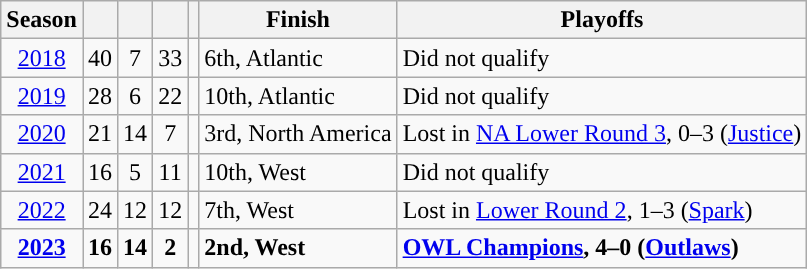<table class="wikitable" style="text-align:center;">
<tr>
<th style="background:#">Season</th>
<th style="background:#"></th>
<th style="background:#"></th>
<th style="background:#"></th>
<th style="background:#"></th>
<th style="background:#">Finish</th>
<th style="background:#">Playoffs</th>
</tr>
<tr>
<td><a href='#'>2018</a></td>
<td>40</td>
<td>7</td>
<td>33</td>
<td></td>
<td style="text-align:left">6th, Atlantic</td>
<td style="text-align:left">Did not qualify</td>
</tr>
<tr>
<td><a href='#'>2019</a></td>
<td>28</td>
<td>6</td>
<td>22</td>
<td></td>
<td style="text-align:left">10th, Atlantic</td>
<td style="text-align:left">Did not qualify</td>
</tr>
<tr>
<td><a href='#'>2020</a></td>
<td>21</td>
<td>14</td>
<td>7</td>
<td></td>
<td style="text-align:left">3rd, North America</td>
<td style="text-align:left">Lost in <a href='#'>NA Lower Round 3</a>, 0–3 (<a href='#'>Justice</a>)</td>
</tr>
<tr>
<td><a href='#'>2021</a></td>
<td>16</td>
<td>5</td>
<td>11</td>
<td></td>
<td style="text-align:left">10th, West</td>
<td style="text-align:left">Did not qualify</td>
</tr>
<tr>
<td><a href='#'>2022</a></td>
<td>24</td>
<td>12</td>
<td>12</td>
<td></td>
<td style="text-align:left">7th, West</td>
<td style="text-align:left">Lost in <a href='#'>Lower Round 2</a>, 1–3 (<a href='#'>Spark</a>)</td>
</tr>
<tr>
<td><strong><a href='#'>2023</a></strong></td>
<td><strong>16</strong></td>
<td><strong>14</strong></td>
<td><strong>2</strong></td>
<td><strong></strong></td>
<td style="text-align:left"><strong>2nd, West</strong></td>
<td style="text-align:left"><strong><a href='#'>OWL Champions</a>, 4–0 (<a href='#'>Outlaws</a>)</strong></td>
</tr>
</table>
